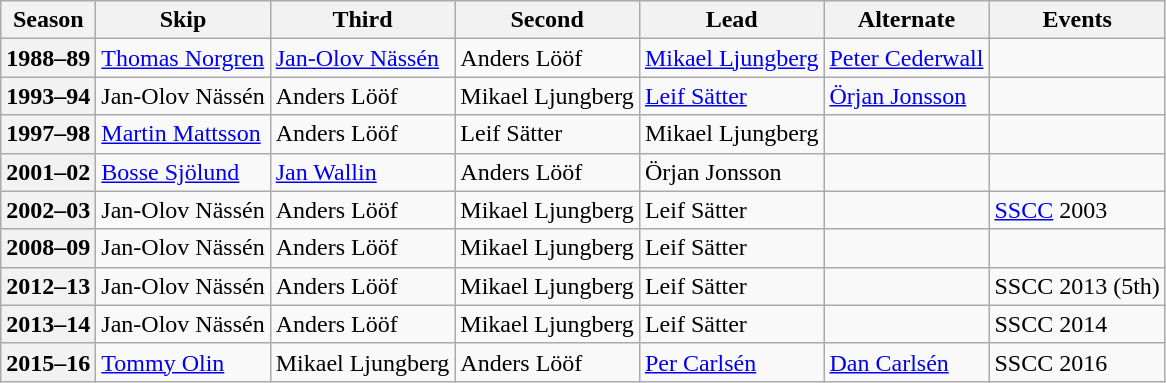<table class="wikitable">
<tr>
<th scope="col">Season</th>
<th scope="col">Skip</th>
<th scope="col">Third</th>
<th scope="col">Second</th>
<th scope="col">Lead</th>
<th scope="col">Alternate</th>
<th scope="col">Events</th>
</tr>
<tr>
<th scope="row">1988–89</th>
<td><a href='#'>Thomas Norgren</a></td>
<td><a href='#'>Jan-Olov Nässén</a></td>
<td>Anders Lööf</td>
<td><a href='#'>Mikael Ljungberg</a></td>
<td><a href='#'>Peter Cederwall</a></td>
<td> </td>
</tr>
<tr>
<th scope="row">1993–94</th>
<td>Jan-Olov Nässén</td>
<td>Anders Lööf</td>
<td>Mikael Ljungberg</td>
<td><a href='#'>Leif Sätter</a></td>
<td><a href='#'>Örjan Jonsson</a></td>
<td> </td>
</tr>
<tr>
<th scope="row">1997–98</th>
<td><a href='#'>Martin Mattsson</a></td>
<td>Anders Lööf</td>
<td>Leif Sätter</td>
<td>Mikael Ljungberg</td>
<td></td>
<td></td>
</tr>
<tr>
<th scope="row">2001–02</th>
<td><a href='#'>Bosse Sjölund</a></td>
<td><a href='#'>Jan Wallin</a></td>
<td>Anders Lööf</td>
<td>Örjan Jonsson</td>
<td></td>
<td></td>
</tr>
<tr>
<th scope="row">2002–03</th>
<td>Jan-Olov Nässén</td>
<td>Anders Lööf</td>
<td>Mikael Ljungberg</td>
<td>Leif Sätter</td>
<td></td>
<td><a href='#'>SSCC</a> 2003 </td>
</tr>
<tr>
<th scope="row">2008–09</th>
<td>Jan-Olov Nässén</td>
<td>Anders Lööf</td>
<td>Mikael Ljungberg</td>
<td>Leif Sätter</td>
<td></td>
<td></td>
</tr>
<tr>
<th scope="row">2012–13</th>
<td>Jan-Olov Nässén</td>
<td>Anders Lööf</td>
<td>Mikael Ljungberg</td>
<td>Leif Sätter</td>
<td></td>
<td>SSCC 2013 (5th)</td>
</tr>
<tr>
<th scope="row">2013–14</th>
<td>Jan-Olov Nässén</td>
<td>Anders Lööf</td>
<td>Mikael Ljungberg</td>
<td>Leif Sätter</td>
<td></td>
<td>SSCC 2014 </td>
</tr>
<tr>
<th scope="row">2015–16</th>
<td><a href='#'>Tommy Olin</a></td>
<td>Mikael Ljungberg</td>
<td>Anders Lööf</td>
<td><a href='#'>Per Carlsén</a></td>
<td><a href='#'>Dan Carlsén</a></td>
<td>SSCC 2016 </td>
</tr>
</table>
